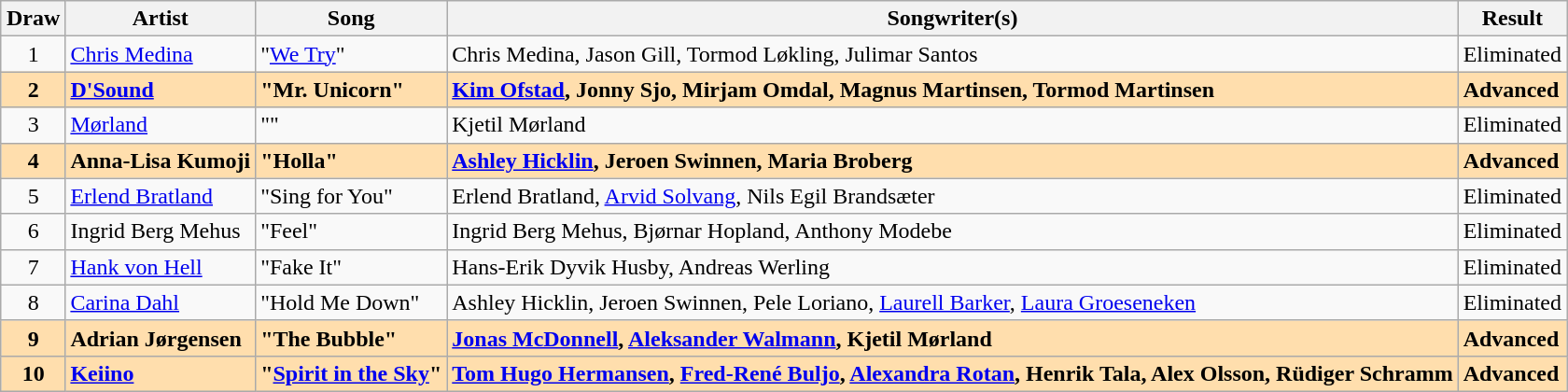<table class="sortable wikitable" style="margin: 1em auto 1em auto; text-align:center">
<tr>
<th>Draw</th>
<th>Artist</th>
<th>Song</th>
<th>Songwriter(s)</th>
<th>Result</th>
</tr>
<tr>
<td>1</td>
<td style="text-align:left;"><a href='#'>Chris Medina</a></td>
<td style="text-align:left;">"<a href='#'>We Try</a>"</td>
<td style="text-align:left;">Chris Medina, Jason Gill, Tormod Løkling, Julimar Santos</td>
<td style="text-align:left;">Eliminated</td>
</tr>
<tr style="font-weight:bold; background:navajowhite;">
<td>2</td>
<td style="text-align:left;"><a href='#'>D'Sound</a></td>
<td style="text-align:left;">"Mr. Unicorn"</td>
<td style="text-align:left;"><a href='#'>Kim Ofstad</a>, Jonny Sjo, Mirjam Omdal, Magnus Martinsen, Tormod Martinsen</td>
<td style="text-align:left;">Advanced</td>
</tr>
<tr>
<td>3</td>
<td style="text-align:left;"><a href='#'>Mørland</a></td>
<td style="text-align:left;">""</td>
<td style="text-align:left;">Kjetil Mørland</td>
<td style="text-align:left;">Eliminated</td>
</tr>
<tr style="font-weight:bold; background:navajowhite;">
<td>4</td>
<td style="text-align:left;">Anna-Lisa Kumoji</td>
<td style="text-align:left;">"Holla"</td>
<td style="text-align:left;"><a href='#'>Ashley Hicklin</a>, Jeroen Swinnen, Maria Broberg</td>
<td style="text-align:left;">Advanced</td>
</tr>
<tr>
<td>5</td>
<td style="text-align:left;"><a href='#'>Erlend Bratland</a></td>
<td style="text-align:left;">"Sing for You"</td>
<td style="text-align:left;">Erlend Bratland, <a href='#'>Arvid Solvang</a>, Nils Egil Brandsæter</td>
<td style="text-align:left;">Eliminated</td>
</tr>
<tr>
<td>6</td>
<td style="text-align:left;">Ingrid Berg Mehus</td>
<td style="text-align:left;">"Feel"</td>
<td style="text-align:left;">Ingrid Berg Mehus, Bjørnar Hopland, Anthony Modebe</td>
<td style="text-align:left;">Eliminated</td>
</tr>
<tr>
<td>7</td>
<td style="text-align:left;"><a href='#'>Hank von Hell</a></td>
<td style="text-align:left;">"Fake It"</td>
<td style="text-align:left;">Hans-Erik Dyvik Husby, Andreas Werling</td>
<td style="text-align:left;">Eliminated</td>
</tr>
<tr>
<td>8</td>
<td style="text-align:left;"><a href='#'>Carina Dahl</a></td>
<td style="text-align:left;">"Hold Me Down"</td>
<td style="text-align:left;">Ashley Hicklin, Jeroen Swinnen, Pele Loriano, <a href='#'>Laurell Barker</a>, <a href='#'>Laura Groeseneken</a></td>
<td style="text-align:left;">Eliminated</td>
</tr>
<tr style="font-weight:bold; background:navajowhite;">
<td>9</td>
<td style="text-align:left;">Adrian Jørgensen</td>
<td style="text-align:left;">"The Bubble"</td>
<td style="text-align:left;"><a href='#'>Jonas McDonnell</a>, <a href='#'>Aleksander Walmann</a>, Kjetil Mørland</td>
<td style="text-align:left;">Advanced</td>
</tr>
<tr style="font-weight:bold; background:navajowhite;">
<td>10</td>
<td style="text-align:left;"><a href='#'>Keiino</a></td>
<td style="text-align:left;">"<a href='#'>Spirit in the Sky</a>"</td>
<td style="text-align:left;"><a href='#'>Tom Hugo Hermansen</a>, <a href='#'>Fred-René Buljo</a>, <a href='#'>Alexandra Rotan</a>, Henrik Tala, Alex Olsson, Rüdiger Schramm</td>
<td style="text-align:left;">Advanced</td>
</tr>
</table>
